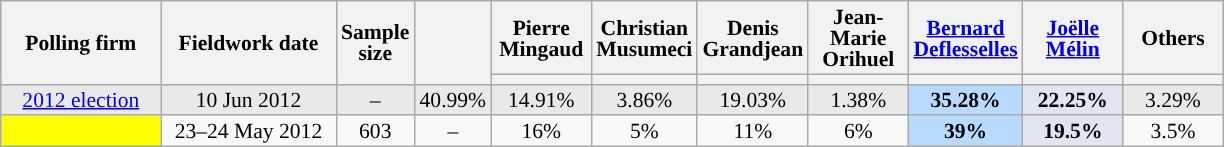<table class="wikitable sortable" style="text-align:center;font-size:90%;line-height:14px;">
<tr style="height:40px;">
<th style="width:100px;" rowspan="2">Polling firm</th>
<th style="width:110px;" rowspan="2">Fieldwork date</th>
<th style="width:35px;" rowspan="2">Sample<br>size</th>
<th style="width:30px;" rowspan="2"></th>
<th class="unsortable" style="width:60px;">Pierre Mingaud<br></th>
<th class="unsortable" style="width:60px;">Christian Musumeci<br></th>
<th class="unsortable" style="width:60px;">Denis Grandjean<br></th>
<th class="unsortable" style="width:60px;">Jean-Marie Orihuel<br></th>
<th class="unsortable" style="width:60px;"><a href='#'>Bernard Deflesselles</a><br></th>
<th class="unsortable" style="width:60px;"><a href='#'>Joëlle Mélin</a><br></th>
<th class="unsortable" style="width:60px;">Others</th>
</tr>
<tr>
<th style="background:"></th>
<th style="background:"></th>
<th style="background:"></th>
<th style="background:"></th>
<th style="background:"></th>
<th style="background:"></th>
<th style="background:"></th>
</tr>
<tr style="background:#E9E9E9;">
<td><a href='#'>2012 election</a></td>
<td data-sort-value="2012-06-10">10 Jun 2012</td>
<td>–</td>
<td>40.99%</td>
<td>14.91%</td>
<td>3.86%</td>
<td>19.03%</td>
<td>1.38%</td>
<td style="background:#B9DAFF;"><strong>35.28%</strong></td>
<td style="background:#E0E5F0;"><strong>22.25%</strong></td>
<td>3.29%</td>
</tr>
<tr>
<td style="background:yellow;"></td>
<td data-sort-value="2012-05-24">23–24 May 2012</td>
<td>603</td>
<td>–</td>
<td>16%</td>
<td>5%</td>
<td>11%</td>
<td>6%</td>
<td style="background:#B9DAFF;"><strong>39%</strong></td>
<td style="background:#E0E5F0;"><strong>19.5%</strong></td>
<td>3.5%</td>
</tr>
</table>
